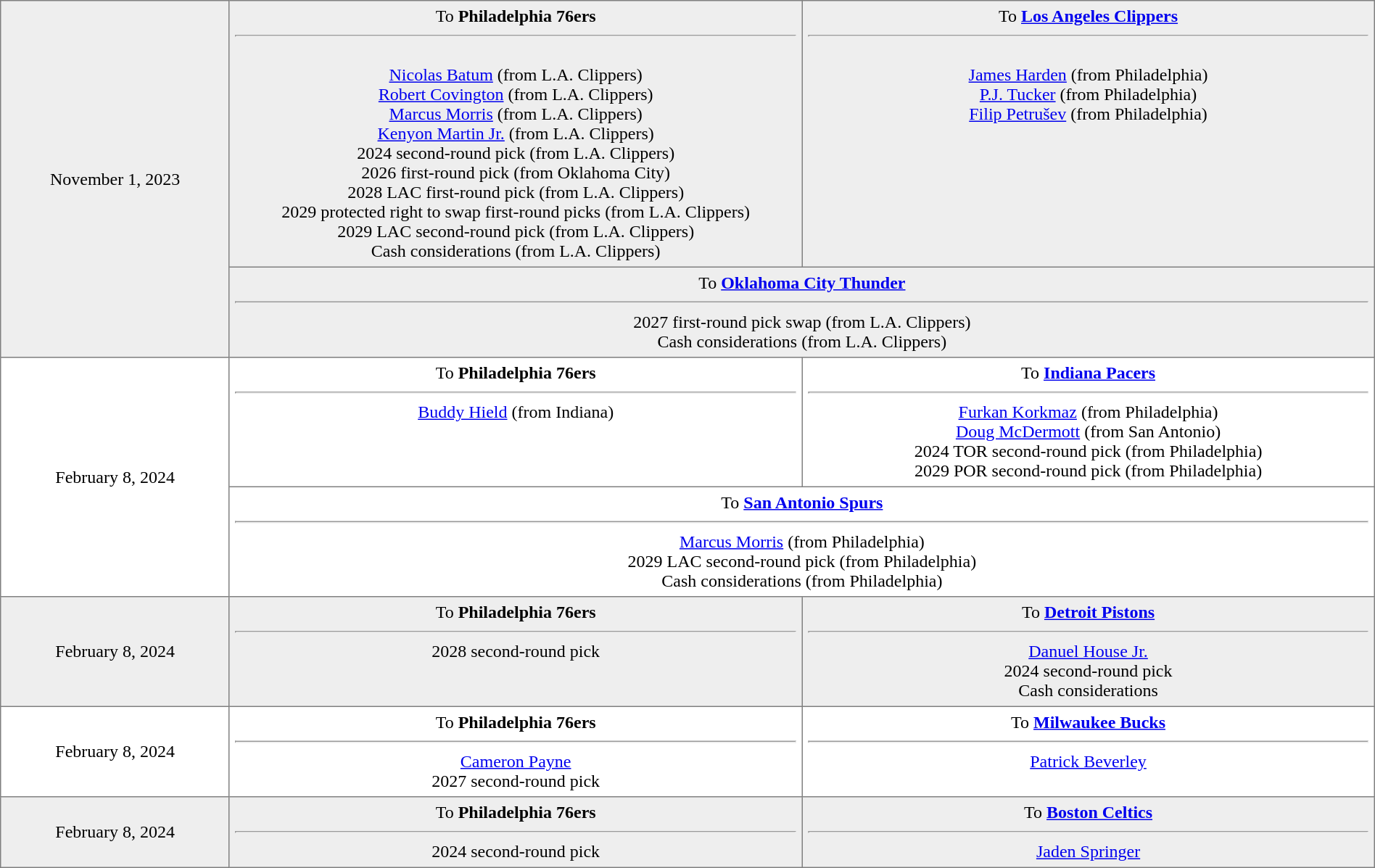<table border="1" style="border-collapse:collapse; text-align:center; width:100%;"  cellpadding="5">
<tr bgcolor="eeeeee">
<td style="width:12%" rowspan=2>November 1, 2023</td>
<td style="width:30%" valign="top">To <strong>Philadelphia 76ers</strong><hr><br><a href='#'>Nicolas Batum</a> (from L.A. Clippers)<br><a href='#'>Robert Covington</a> (from L.A. Clippers)<br><a href='#'>Marcus Morris</a> (from L.A. Clippers)<br><a href='#'>Kenyon Martin Jr.</a> (from L.A. Clippers)<br>2024 second-round pick (from L.A. Clippers)<br>2026 first-round pick (from Oklahoma City)<br>2028 LAC first-round pick (from L.A. Clippers)<br>2029 protected right to swap first-round picks (from L.A. Clippers)<br>2029 LAC second-round pick (from L.A. Clippers)<br>Cash considerations (from L.A. Clippers)</td>
<td style="width:30%" valign="top">To <strong><a href='#'>Los Angeles Clippers</a></strong><hr><br><a href='#'>James Harden</a> (from Philadelphia)<br><a href='#'>P.J. Tucker</a> (from Philadelphia)<br><a href='#'>Filip Petrušev</a> (from Philadelphia)</td>
</tr>
<tr bgcolor="eeeeee">
<td style="width:30%" valign="top" colspan=2>To <strong><a href='#'>Oklahoma City Thunder</a></strong><hr>2027 first-round pick swap (from L.A. Clippers)<br>Cash considerations (from L.A. Clippers)</td>
</tr>
<tr>
<td style="width:12%" rowspan=2>February 8, 2024</td>
<td style="width:30%" valign="top">To <strong>Philadelphia 76ers</strong><hr><a href='#'>Buddy Hield</a> (from Indiana)</td>
<td style="width:30%" valign="top">To <strong><a href='#'>Indiana Pacers</a></strong><hr><a href='#'>Furkan Korkmaz</a> (from Philadelphia)<br><a href='#'>Doug McDermott</a> (from San Antonio)<br>2024 TOR second-round pick (from Philadelphia)<br>2029 POR second-round pick (from Philadelphia)</td>
</tr>
<tr>
<td style="width:30%" valign="top" colspan=2>To <strong><a href='#'>San Antonio Spurs</a></strong><hr><a href='#'>Marcus Morris</a> (from Philadelphia)<br>2029 LAC second-round pick (from Philadelphia)<br>Cash considerations (from Philadelphia)</td>
</tr>
<tr bgcolor="eeeeee">
<td style="width:12%">February 8, 2024</td>
<td style="width:30%; vertical-align:top;">To <strong>Philadelphia 76ers</strong><hr>2028 second-round pick</td>
<td style="width:30%; vertical-align:top;">To <strong><a href='#'>Detroit Pistons</a></strong><hr><a href='#'>Danuel House Jr.</a><br>2024 second-round pick<br>Cash considerations</td>
</tr>
<tr>
<td style="width:12%">February 8, 2024</td>
<td style="width:30%; vertical-align:top;">To <strong>Philadelphia 76ers</strong><hr><a href='#'>Cameron Payne</a><br>2027 second-round pick</td>
<td style="width:30%; vertical-align:top;">To <strong><a href='#'>Milwaukee Bucks</a></strong><hr><a href='#'>Patrick Beverley</a></td>
</tr>
<tr bgcolor="eeeeee">
<td style="width:12%">February 8, 2024</td>
<td style="width:30%; vertical-align:top;">To <strong>Philadelphia 76ers</strong><hr>2024 second-round pick</td>
<td style="width:30%; vertical-align:top;">To <strong><a href='#'>Boston Celtics</a></strong><hr><a href='#'>Jaden Springer</a></td>
</tr>
</table>
